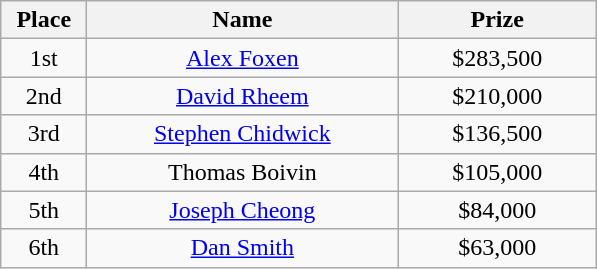<table class="wikitable">
<tr>
<th width="50">Place</th>
<th width="200">Name</th>
<th width="125">Prize</th>
</tr>
<tr>
<td align="center">1st</td>
<td align="center"> <a href='#'>Alex Foxen</a></td>
<td align="center">$283,500</td>
</tr>
<tr>
<td align="center">2nd</td>
<td align="center"> <a href='#'>David Rheem</a></td>
<td align="center">$210,000</td>
</tr>
<tr>
<td align="center">3rd</td>
<td align="center"> <a href='#'>Stephen Chidwick</a></td>
<td align="center">$136,500</td>
</tr>
<tr>
<td align="center">4th</td>
<td align="center"> Thomas Boivin</td>
<td align="center">$105,000</td>
</tr>
<tr>
<td align="center">5th</td>
<td align="center"> <a href='#'>Joseph Cheong</a></td>
<td align="center">$84,000</td>
</tr>
<tr>
<td align="center">6th</td>
<td align="center"> <a href='#'>Dan Smith</a></td>
<td align="center">$63,000</td>
</tr>
</table>
